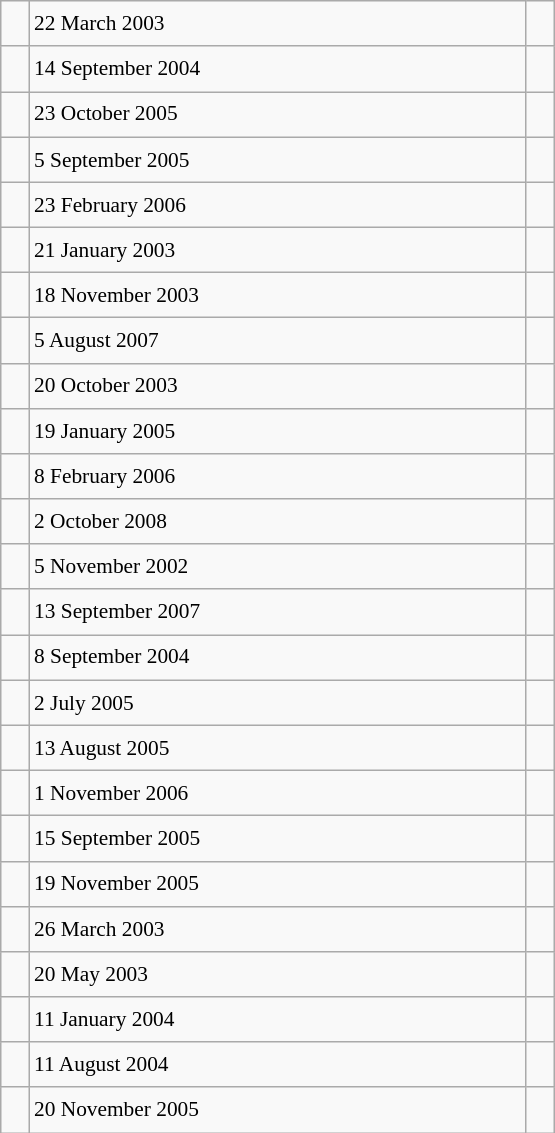<table class="wikitable" style="font-size: 89%; float: left; width: 26em; margin-right: 1em; line-height: 1.65em">
<tr>
<td></td>
<td>22 March 2003</td>
<td></td>
</tr>
<tr>
<td></td>
<td>14 September 2004</td>
<td></td>
</tr>
<tr>
<td></td>
<td>23 October 2005</td>
<td></td>
</tr>
<tr>
<td></td>
<td>5 September 2005</td>
<td></td>
</tr>
<tr>
<td></td>
<td>23 February 2006</td>
<td></td>
</tr>
<tr>
<td></td>
<td>21 January 2003</td>
<td></td>
</tr>
<tr>
<td></td>
<td>18 November 2003</td>
<td></td>
</tr>
<tr>
<td></td>
<td>5 August 2007</td>
<td></td>
</tr>
<tr>
<td></td>
<td>20 October 2003</td>
<td></td>
</tr>
<tr>
<td></td>
<td>19 January 2005</td>
<td></td>
</tr>
<tr>
<td></td>
<td>8 February 2006</td>
<td></td>
</tr>
<tr>
<td></td>
<td>2 October 2008</td>
<td></td>
</tr>
<tr>
<td></td>
<td>5 November 2002</td>
<td></td>
</tr>
<tr>
<td></td>
<td>13 September 2007</td>
<td></td>
</tr>
<tr>
<td></td>
<td>8 September 2004</td>
<td></td>
</tr>
<tr>
<td></td>
<td>2 July 2005</td>
<td></td>
</tr>
<tr>
<td></td>
<td>13 August 2005</td>
<td></td>
</tr>
<tr>
<td></td>
<td>1 November 2006</td>
<td></td>
</tr>
<tr>
<td></td>
<td>15 September 2005</td>
<td></td>
</tr>
<tr>
<td></td>
<td>19 November 2005</td>
<td></td>
</tr>
<tr>
<td></td>
<td>26 March 2003</td>
<td></td>
</tr>
<tr>
<td></td>
<td>20 May 2003</td>
<td></td>
</tr>
<tr>
<td></td>
<td>11 January 2004</td>
<td></td>
</tr>
<tr>
<td></td>
<td>11 August 2004</td>
<td></td>
</tr>
<tr>
<td></td>
<td>20 November 2005</td>
<td></td>
</tr>
</table>
